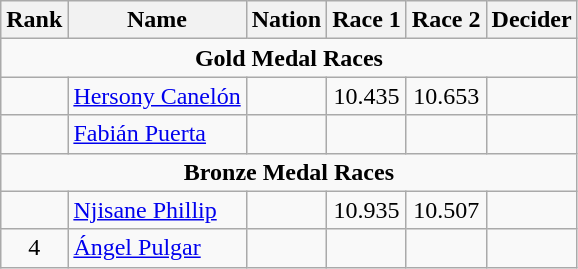<table class="wikitable" style="text-align:center">
<tr>
<th>Rank</th>
<th>Name</th>
<th>Nation</th>
<th>Race 1</th>
<th>Race 2</th>
<th>Decider</th>
</tr>
<tr>
<td colspan=6><strong>Gold Medal Races</strong></td>
</tr>
<tr>
<td></td>
<td align=left><a href='#'>Hersony Canelón</a></td>
<td align=left></td>
<td>10.435</td>
<td>10.653</td>
<td></td>
</tr>
<tr>
<td></td>
<td align=left><a href='#'>Fabián Puerta</a></td>
<td align=left></td>
<td></td>
<td></td>
<td></td>
</tr>
<tr>
<td colspan=6><strong>Bronze Medal Races</strong></td>
</tr>
<tr>
<td></td>
<td align=left><a href='#'>Njisane Phillip</a></td>
<td align=left></td>
<td>10.935</td>
<td>10.507</td>
<td></td>
</tr>
<tr>
<td>4</td>
<td align=left><a href='#'>Ángel Pulgar</a></td>
<td align=left></td>
<td></td>
<td></td>
<td></td>
</tr>
</table>
